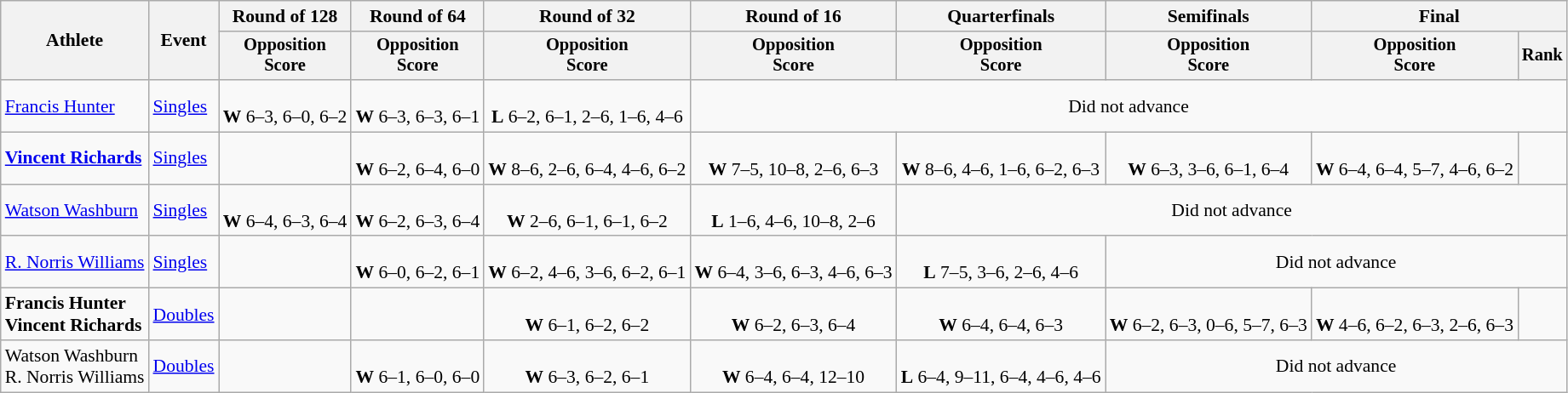<table class=wikitable style="font-size:90%">
<tr>
<th rowspan=2>Athlete</th>
<th rowspan=2>Event</th>
<th>Round of 128</th>
<th>Round of 64</th>
<th>Round of 32</th>
<th>Round of 16</th>
<th>Quarterfinals</th>
<th>Semifinals</th>
<th colspan=2>Final</th>
</tr>
<tr style="font-size:95%">
<th>Opposition<br>Score</th>
<th>Opposition<br>Score</th>
<th>Opposition<br>Score</th>
<th>Opposition<br>Score</th>
<th>Opposition<br>Score</th>
<th>Opposition<br>Score</th>
<th>Opposition<br>Score</th>
<th>Rank</th>
</tr>
<tr align=center>
<td align=left><a href='#'>Francis Hunter</a></td>
<td align=left><a href='#'>Singles</a></td>
<td><br> <strong>W</strong> 6–3, 6–0, 6–2</td>
<td><br> <strong>W</strong> 6–3, 6–3, 6–1</td>
<td><br> <strong>L</strong> 6–2, 6–1, 2–6, 1–6, 4–6</td>
<td colspan=5>Did not advance</td>
</tr>
<tr align=center>
<td align=left><strong><a href='#'>Vincent Richards</a></strong></td>
<td align=left><a href='#'>Singles</a></td>
<td></td>
<td><br> <strong>W</strong> 6–2, 6–4, 6–0</td>
<td><br> <strong>W</strong> 8–6, 2–6, 6–4, 4–6, 6–2</td>
<td><br> <strong>W</strong> 7–5, 10–8, 2–6, 6–3</td>
<td><br> <strong>W</strong> 8–6, 4–6, 1–6, 6–2, 6–3</td>
<td><br> <strong>W</strong> 6–3, 3–6, 6–1, 6–4</td>
<td><br> <strong>W</strong> 6–4, 6–4, 5–7, 4–6, 6–2</td>
<td></td>
</tr>
<tr align=center>
<td align=left><a href='#'>Watson Washburn</a></td>
<td align=left><a href='#'>Singles</a></td>
<td><br> <strong>W</strong> 6–4, 6–3, 6–4</td>
<td><br> <strong>W</strong> 6–2, 6–3, 6–4</td>
<td><br> <strong>W</strong> 2–6, 6–1, 6–1, 6–2</td>
<td><br> <strong>L</strong> 1–6, 4–6, 10–8, 2–6</td>
<td colspan=4>Did not advance</td>
</tr>
<tr align=center>
<td align=left><a href='#'>R. Norris Williams</a></td>
<td align=left><a href='#'>Singles</a></td>
<td></td>
<td><br> <strong>W</strong> 6–0, 6–2, 6–1</td>
<td><br> <strong>W</strong> 6–2, 4–6, 3–6, 6–2, 6–1</td>
<td><br> <strong>W</strong> 6–4, 3–6, 6–3, 4–6, 6–3</td>
<td><br> <strong>L</strong> 7–5, 3–6, 2–6, 4–6</td>
<td colspan=3>Did not advance</td>
</tr>
<tr align=center>
<td align=left><strong>Francis Hunter <br> Vincent Richards</strong></td>
<td align=left><a href='#'>Doubles</a></td>
<td></td>
<td></td>
<td> <br> <strong>W</strong> 6–1, 6–2, 6–2</td>
<td> <br> <strong>W</strong> 6–2, 6–3, 6–4</td>
<td> <br> <strong>W</strong> 6–4, 6–4, 6–3</td>
<td> <br> <strong>W</strong> 6–2, 6–3, 0–6, 5–7, 6–3</td>
<td> <br> <strong>W</strong> 4–6, 6–2, 6–3, 2–6, 6–3</td>
<td></td>
</tr>
<tr align=center>
<td align=left>Watson Washburn <br> R. Norris Williams</td>
<td align=left><a href='#'>Doubles</a></td>
<td></td>
<td> <br> <strong>W</strong> 6–1, 6–0, 6–0</td>
<td> <br> <strong>W</strong> 6–3, 6–2, 6–1</td>
<td> <br> <strong>W</strong> 6–4, 6–4, 12–10</td>
<td> <br> <strong>L</strong> 6–4, 9–11, 6–4, 4–6, 4–6</td>
<td colspan=3>Did not advance</td>
</tr>
</table>
